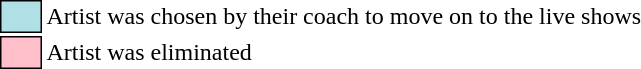<table class="toccolours" style="font-size: 100%; white-space: nowrap">
<tr>
<td style="background:#B0E0E6; border:1px solid black">      </td>
<td>Artist was chosen by their coach to move on to the live shows</td>
</tr>
<tr>
<td style="background: pink; border:1px solid black">      </td>
<td>Artist was eliminated</td>
</tr>
</table>
